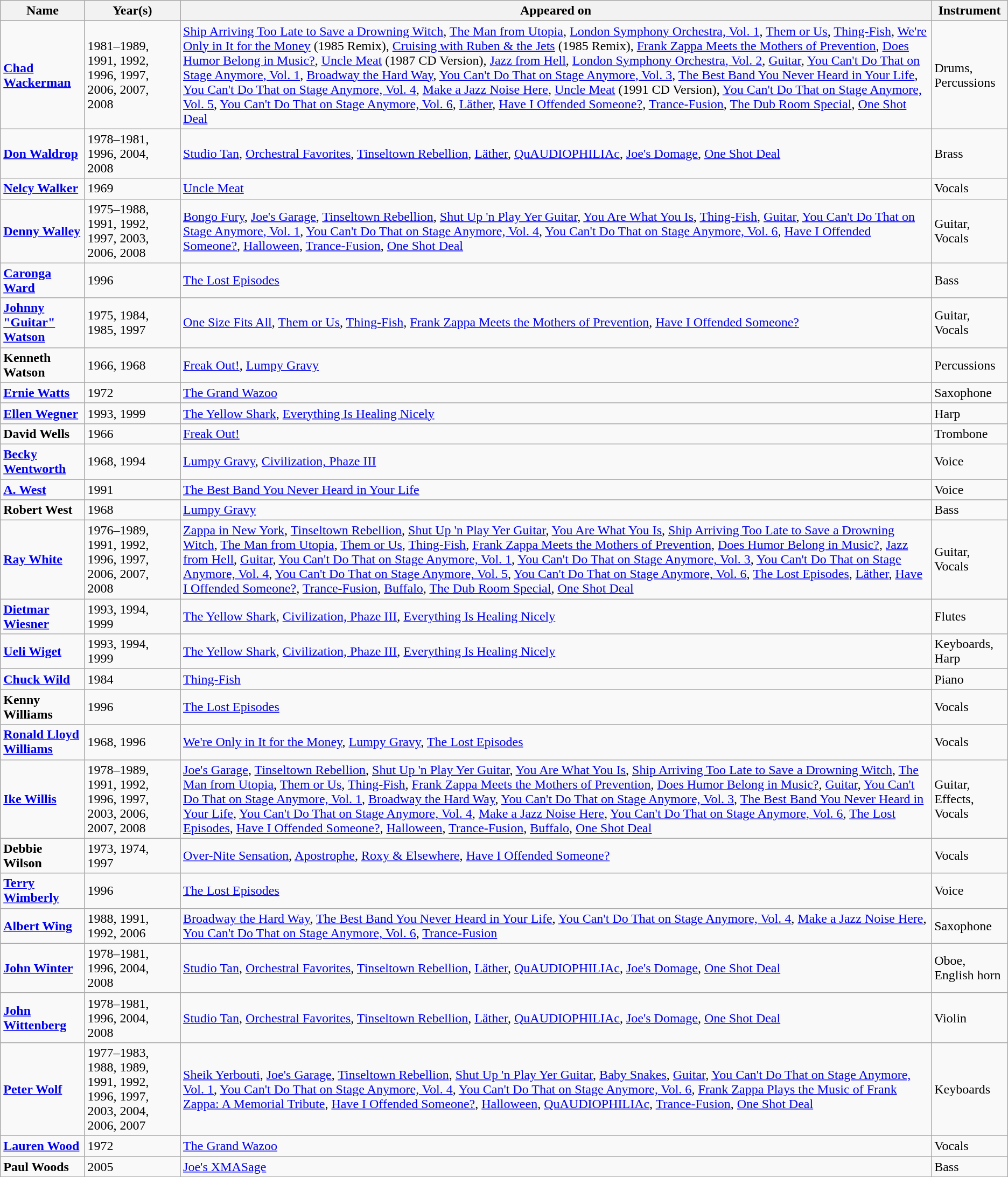<table class="wikitable">
<tr>
<th>Name</th>
<th>Year(s)</th>
<th>Appeared on</th>
<th>Instrument</th>
</tr>
<tr>
<td><strong><a href='#'>Chad Wackerman</a></strong></td>
<td>1981–1989, 1991, 1992, 1996, 1997, 2006, 2007, 2008</td>
<td><a href='#'>Ship Arriving Too Late to Save a Drowning Witch</a>, <a href='#'>The Man from Utopia</a>, <a href='#'>London Symphony Orchestra, Vol. 1</a>, <a href='#'>Them or Us</a>, <a href='#'>Thing-Fish</a>, <a href='#'>We're Only in It for the Money</a> (1985 Remix), <a href='#'>Cruising with Ruben & the Jets</a> (1985 Remix), <a href='#'>Frank Zappa Meets the Mothers of Prevention</a>, <a href='#'>Does Humor Belong in Music?</a>, <a href='#'>Uncle Meat</a> (1987 CD Version), <a href='#'>Jazz from Hell</a>, <a href='#'>London Symphony Orchestra, Vol. 2</a>, <a href='#'>Guitar</a>, <a href='#'>You Can't Do That on Stage Anymore, Vol. 1</a>, <a href='#'>Broadway the Hard Way</a>, <a href='#'>You Can't Do That on Stage Anymore, Vol. 3</a>, <a href='#'>The Best Band You Never Heard in Your Life</a>, <a href='#'>You Can't Do That on Stage Anymore, Vol. 4</a>, <a href='#'>Make a Jazz Noise Here</a>, <a href='#'>Uncle Meat</a> (1991 CD Version), <a href='#'>You Can't Do That on Stage Anymore, Vol. 5</a>, <a href='#'>You Can't Do That on Stage Anymore, Vol. 6</a>, <a href='#'>Läther</a>, <a href='#'>Have I Offended Someone?</a>, <a href='#'>Trance-Fusion</a>, <a href='#'>The Dub Room Special</a>, <a href='#'>One Shot Deal</a></td>
<td>Drums, Percussions</td>
</tr>
<tr>
<td><strong><a href='#'>Don Waldrop</a></strong></td>
<td>1978–1981, 1996, 2004, 2008</td>
<td><a href='#'>Studio Tan</a>, <a href='#'>Orchestral Favorites</a>, <a href='#'>Tinseltown Rebellion</a>, <a href='#'>Läther</a>, <a href='#'>QuAUDIOPHILIAc</a>, <a href='#'>Joe's Domage</a>, <a href='#'>One Shot Deal</a></td>
<td>Brass</td>
</tr>
<tr>
<td><strong><a href='#'>Nelcy Walker</a></strong></td>
<td>1969</td>
<td><a href='#'>Uncle Meat</a></td>
<td>Vocals</td>
</tr>
<tr>
<td><strong><a href='#'>Denny Walley</a></strong></td>
<td>1975–1988, 1991, 1992, 1997, 2003, 2006, 2008</td>
<td><a href='#'>Bongo Fury</a>, <a href='#'>Joe's Garage</a>, <a href='#'>Tinseltown Rebellion</a>, <a href='#'>Shut Up 'n Play Yer Guitar</a>, <a href='#'>You Are What You Is</a>, <a href='#'>Thing-Fish</a>, <a href='#'>Guitar</a>, <a href='#'>You Can't Do That on Stage Anymore, Vol. 1</a>, <a href='#'>You Can't Do That on Stage Anymore, Vol. 4</a>, <a href='#'>You Can't Do That on Stage Anymore, Vol. 6</a>, <a href='#'>Have I Offended Someone?</a>, <a href='#'>Halloween</a>, <a href='#'>Trance-Fusion</a>, <a href='#'>One Shot Deal</a></td>
<td>Guitar, Vocals</td>
</tr>
<tr>
<td><strong><a href='#'>Caronga Ward</a></strong></td>
<td>1996</td>
<td><a href='#'>The Lost Episodes</a></td>
<td>Bass</td>
</tr>
<tr>
<td><strong><a href='#'>Johnny "Guitar" Watson</a></strong></td>
<td>1975, 1984, 1985, 1997</td>
<td><a href='#'>One Size Fits All</a>, <a href='#'>Them or Us</a>, <a href='#'>Thing-Fish</a>, <a href='#'>Frank Zappa Meets the Mothers of Prevention</a>, <a href='#'>Have I Offended Someone?</a></td>
<td>Guitar, Vocals</td>
</tr>
<tr>
<td><strong>Kenneth Watson</strong></td>
<td>1966, 1968</td>
<td><a href='#'>Freak Out!</a>, <a href='#'>Lumpy Gravy</a></td>
<td>Percussions</td>
</tr>
<tr>
<td><strong><a href='#'>Ernie Watts</a></strong></td>
<td>1972</td>
<td><a href='#'>The Grand Wazoo</a></td>
<td>Saxophone</td>
</tr>
<tr>
<td><strong><a href='#'>Ellen Wegner</a></strong></td>
<td>1993, 1999</td>
<td><a href='#'>The Yellow Shark</a>, <a href='#'>Everything Is Healing Nicely</a></td>
<td>Harp</td>
</tr>
<tr>
<td><strong>David Wells</strong></td>
<td>1966</td>
<td><a href='#'>Freak Out!</a></td>
<td>Trombone</td>
</tr>
<tr>
<td><strong><a href='#'>Becky Wentworth</a></strong></td>
<td>1968, 1994</td>
<td><a href='#'>Lumpy Gravy</a>, <a href='#'>Civilization, Phaze III</a></td>
<td>Voice</td>
</tr>
<tr>
<td><strong><a href='#'>A. West</a></strong></td>
<td>1991</td>
<td><a href='#'>The Best Band You Never Heard in Your Life</a></td>
<td>Voice</td>
</tr>
<tr>
<td><strong>Robert West</strong></td>
<td>1968</td>
<td><a href='#'>Lumpy Gravy</a></td>
<td>Bass</td>
</tr>
<tr>
<td><strong><a href='#'>Ray White</a></strong></td>
<td>1976–1989, 1991, 1992, 1996, 1997, 2006, 2007, 2008</td>
<td><a href='#'>Zappa in New York</a>, <a href='#'>Tinseltown Rebellion</a>, <a href='#'>Shut Up 'n Play Yer Guitar</a>, <a href='#'>You Are What You Is</a>, <a href='#'>Ship Arriving Too Late to Save a Drowning Witch</a>, <a href='#'>The Man from Utopia</a>, <a href='#'>Them or Us</a>, <a href='#'>Thing-Fish</a>, <a href='#'>Frank Zappa Meets the Mothers of Prevention</a>, <a href='#'>Does Humor Belong in Music?</a>, <a href='#'>Jazz from Hell</a>, <a href='#'>Guitar</a>, <a href='#'>You Can't Do That on Stage Anymore, Vol. 1</a>, <a href='#'>You Can't Do That on Stage Anymore, Vol. 3</a>, <a href='#'>You Can't Do That on Stage Anymore, Vol. 4</a>, <a href='#'>You Can't Do That on Stage Anymore, Vol. 5</a>, <a href='#'>You Can't Do That on Stage Anymore, Vol. 6</a>, <a href='#'>The Lost Episodes</a>, <a href='#'>Läther</a>, <a href='#'>Have I Offended Someone?</a>, <a href='#'>Trance-Fusion</a>, <a href='#'>Buffalo</a>, <a href='#'>The Dub Room Special</a>, <a href='#'>One Shot Deal</a></td>
<td>Guitar, Vocals</td>
</tr>
<tr>
<td><strong><a href='#'>Dietmar Wiesner</a></strong></td>
<td>1993, 1994, 1999</td>
<td><a href='#'>The Yellow Shark</a>, <a href='#'>Civilization, Phaze III</a>, <a href='#'>Everything Is Healing Nicely</a></td>
<td>Flutes</td>
</tr>
<tr>
<td><strong><a href='#'>Ueli Wiget</a></strong></td>
<td>1993, 1994, 1999</td>
<td><a href='#'>The Yellow Shark</a>, <a href='#'>Civilization, Phaze III</a>, <a href='#'>Everything Is Healing Nicely</a></td>
<td>Keyboards, Harp</td>
</tr>
<tr>
<td><strong><a href='#'>Chuck Wild</a></strong></td>
<td>1984</td>
<td><a href='#'>Thing-Fish</a></td>
<td>Piano</td>
</tr>
<tr>
<td><strong>Kenny Williams</strong></td>
<td>1996</td>
<td><a href='#'>The Lost Episodes</a></td>
<td>Vocals</td>
</tr>
<tr>
<td><strong><a href='#'>Ronald Lloyd Williams</a></strong></td>
<td>1968, 1996</td>
<td><a href='#'>We're Only in It for the Money</a>, <a href='#'>Lumpy Gravy</a>, <a href='#'>The Lost Episodes</a></td>
<td>Vocals</td>
</tr>
<tr>
<td><strong><a href='#'>Ike Willis</a></strong></td>
<td>1978–1989, 1991, 1992, 1996, 1997, 2003, 2006, 2007, 2008</td>
<td><a href='#'>Joe's Garage</a>, <a href='#'>Tinseltown Rebellion</a>, <a href='#'>Shut Up 'n Play Yer Guitar</a>, <a href='#'>You Are What You Is</a>, <a href='#'>Ship Arriving Too Late to Save a Drowning Witch</a>, <a href='#'>The Man from Utopia</a>, <a href='#'>Them or Us</a>, <a href='#'>Thing-Fish</a>, <a href='#'>Frank Zappa Meets the Mothers of Prevention</a>, <a href='#'>Does Humor Belong in Music?</a>, <a href='#'>Guitar</a>, <a href='#'>You Can't Do That on Stage Anymore, Vol. 1</a>, <a href='#'>Broadway the Hard Way</a>, <a href='#'>You Can't Do That on Stage Anymore, Vol. 3</a>, <a href='#'>The Best Band You Never Heard in Your Life</a>, <a href='#'>You Can't Do That on Stage Anymore, Vol. 4</a>, <a href='#'>Make a Jazz Noise Here</a>, <a href='#'>You Can't Do That on Stage Anymore, Vol. 6</a>, <a href='#'>The Lost Episodes</a>, <a href='#'>Have I Offended Someone?</a>, <a href='#'>Halloween</a>, <a href='#'>Trance-Fusion</a>, <a href='#'>Buffalo</a>, <a href='#'>One Shot Deal</a></td>
<td>Guitar, Effects, Vocals</td>
</tr>
<tr>
<td><strong>Debbie Wilson</strong></td>
<td>1973, 1974, 1997</td>
<td><a href='#'>Over-Nite Sensation</a>, <a href='#'>Apostrophe</a>, <a href='#'>Roxy & Elsewhere</a>, <a href='#'>Have I Offended Someone?</a></td>
<td>Vocals</td>
</tr>
<tr>
<td><strong><a href='#'>Terry Wimberly</a></strong></td>
<td>1996</td>
<td><a href='#'>The Lost Episodes</a></td>
<td>Voice</td>
</tr>
<tr>
<td><strong><a href='#'>Albert Wing</a></strong></td>
<td>1988, 1991, 1992, 2006</td>
<td><a href='#'>Broadway the Hard Way</a>, <a href='#'>The Best Band You Never Heard in Your Life</a>, <a href='#'>You Can't Do That on Stage Anymore, Vol. 4</a>, <a href='#'>Make a Jazz Noise Here</a>, <a href='#'>You Can't Do That on Stage Anymore, Vol. 6</a>, <a href='#'>Trance-Fusion</a></td>
<td>Saxophone</td>
</tr>
<tr>
<td><strong><a href='#'>John Winter</a></strong></td>
<td>1978–1981, 1996, 2004, 2008</td>
<td><a href='#'>Studio Tan</a>, <a href='#'>Orchestral Favorites</a>, <a href='#'>Tinseltown Rebellion</a>, <a href='#'>Läther</a>, <a href='#'>QuAUDIOPHILIAc</a>, <a href='#'>Joe's Domage</a>, <a href='#'>One Shot Deal</a></td>
<td>Oboe, English horn</td>
</tr>
<tr>
<td><strong><a href='#'>John Wittenberg</a></strong></td>
<td>1978–1981, 1996, 2004, 2008</td>
<td><a href='#'>Studio Tan</a>, <a href='#'>Orchestral Favorites</a>, <a href='#'>Tinseltown Rebellion</a>, <a href='#'>Läther</a>, <a href='#'>QuAUDIOPHILIAc</a>, <a href='#'>Joe's Domage</a>, <a href='#'>One Shot Deal</a></td>
<td>Violin</td>
</tr>
<tr>
<td><strong><a href='#'>Peter Wolf</a></strong></td>
<td>1977–1983, 1988, 1989, 1991, 1992, 1996, 1997, 2003, 2004, 2006, 2007</td>
<td><a href='#'>Sheik Yerbouti</a>, <a href='#'>Joe's Garage</a>, <a href='#'>Tinseltown Rebellion</a>, <a href='#'>Shut Up 'n Play Yer Guitar</a>, <a href='#'>Baby Snakes</a>, <a href='#'>Guitar</a>, <a href='#'>You Can't Do That on Stage Anymore, Vol. 1</a>, <a href='#'>You Can't Do That on Stage Anymore, Vol. 4</a>, <a href='#'>You Can't Do That on Stage Anymore, Vol. 6</a>, <a href='#'>Frank Zappa Plays the Music of Frank Zappa: A Memorial Tribute</a>, <a href='#'>Have I Offended Someone?</a>, <a href='#'>Halloween</a>, <a href='#'>QuAUDIOPHILIAc</a>, <a href='#'>Trance-Fusion</a>, <a href='#'>One Shot Deal</a></td>
<td>Keyboards</td>
</tr>
<tr>
<td><strong><a href='#'>Lauren Wood</a></strong></td>
<td>1972</td>
<td><a href='#'>The Grand Wazoo</a></td>
<td>Vocals</td>
</tr>
<tr>
<td><strong>Paul Woods</strong></td>
<td>2005</td>
<td><a href='#'>Joe's XMASage</a></td>
<td>Bass</td>
</tr>
</table>
